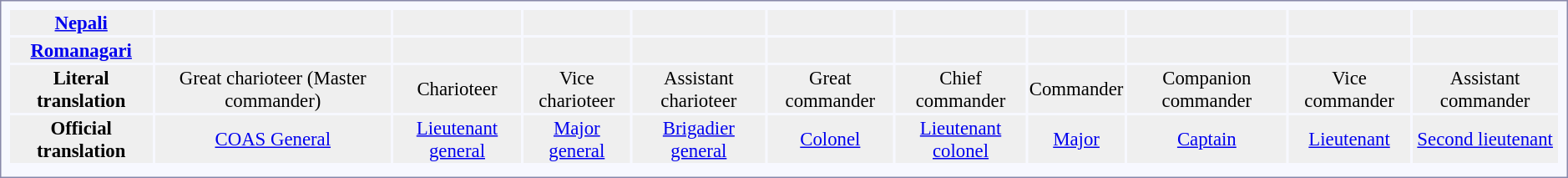<table style="border:1px solid #8888aa; background-color:#f7f8ff; padding:5px; font-size:95%; margin: 0px 12px 12px 0px; text-align:center;">
<tr style="background:#efefef;">
<td><strong><a href='#'>Nepali</a></strong></td>
<td colspan=4></td>
<td colspan=2></td>
<td colspan=2></td>
<td colspan=2></td>
<td colspan=2></td>
<td colspan=2></td>
<td colspan=2></td>
<td colspan=2></td>
<td colspan=3></td>
<td colspan=3></td>
</tr>
<tr style="background:#efefef;">
<td><strong><a href='#'>Romanagari</a></strong></td>
<td colspan=4></td>
<td colspan=2></td>
<td colspan=2></td>
<td colspan=2></td>
<td colspan=2></td>
<td colspan=2></td>
<td colspan=2></td>
<td colspan=2></td>
<td colspan=3></td>
<td colspan=3></td>
</tr>
<tr style="background:#efefef;">
<td><strong>Literal translation</strong></td>
<td colspan=4>Great charioteer (Master commander)</td>
<td colspan=2>Charioteer</td>
<td colspan=2>Vice charioteer</td>
<td colspan=2>Assistant charioteer</td>
<td colspan=2>Great commander</td>
<td colspan=2>Chief commander</td>
<td colspan=2>Commander</td>
<td colspan=2>Companion commander</td>
<td colspan=3>Vice commander</td>
<td colspan=3>Assistant commander</td>
</tr>
<tr style="background:#efefef;">
<td><strong>Official translation</strong></td>
<td colspan=4><a href='#'>COAS General</a></td>
<td colspan=2><a href='#'>Lieutenant general</a></td>
<td colspan=2><a href='#'>Major general</a></td>
<td colspan=2><a href='#'>Brigadier general</a></td>
<td colspan=2><a href='#'>Colonel</a></td>
<td colspan=2><a href='#'>Lieutenant colonel</a></td>
<td colspan=2><a href='#'>Major</a></td>
<td colspan=2><a href='#'>Captain</a></td>
<td colspan=3><a href='#'>Lieutenant</a></td>
<td colspan=3><a href='#'>Second lieutenant</a></td>
</tr>
<tr>
<td><strong></strong></td>
<td colspan=4></td>
<td colspan=2></td>
<td colspan=2></td>
<td colspan=2></td>
<td colspan=2></td>
<td colspan=2></td>
<td colspan=2></td>
<td colspan=2></td>
<td colspan=3></td>
<td colspan=3></td>
</tr>
</table>
